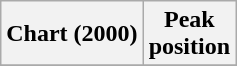<table class="wikitable plainrowheaders" style="text-align:center">
<tr>
<th>Chart (2000)</th>
<th>Peak<br>position</th>
</tr>
<tr>
</tr>
</table>
